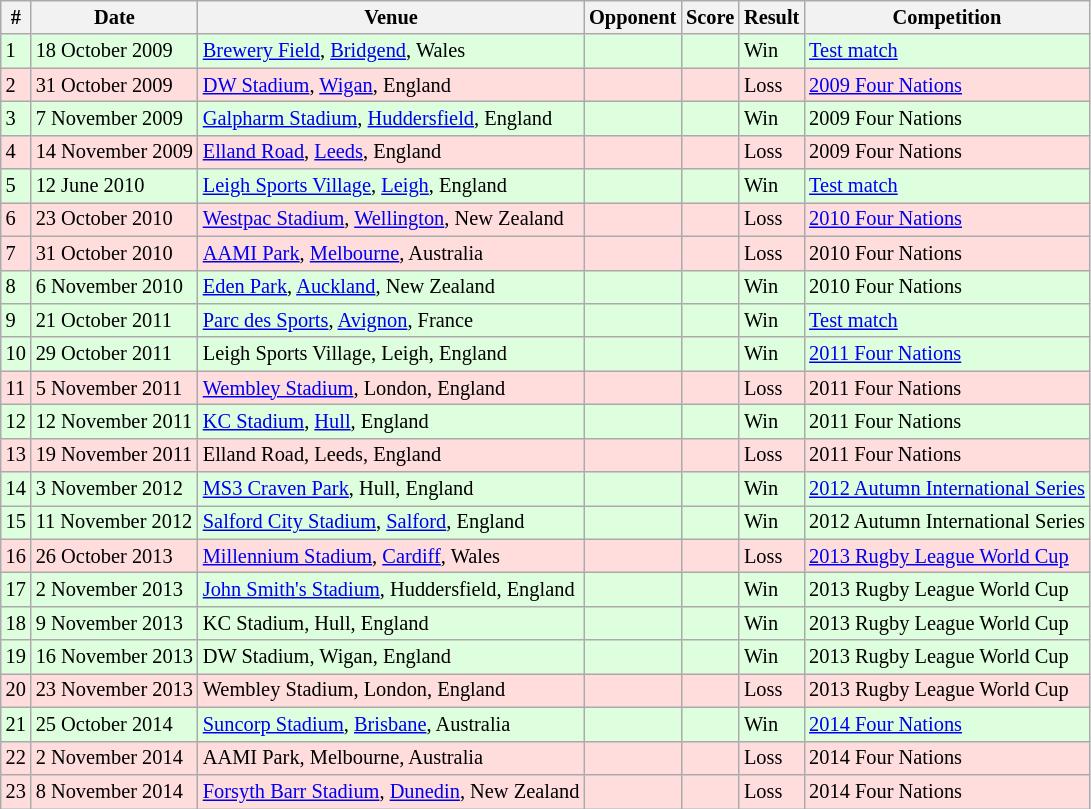<table class="wikitable collapsible" style="font-size:85%;">
<tr>
<th>#</th>
<th>Date</th>
<th>Venue</th>
<th>Opponent</th>
<th>Score</th>
<th>Result</th>
<th>Competition</th>
</tr>
<tr style="background:#dfd;">
<td>1</td>
<td>18 October 2009</td>
<td><a href='#'>Brewery Field</a>, <a href='#'>Bridgend</a>, Wales</td>
<td></td>
<td></td>
<td>Win</td>
<td><a href='#'>Test match</a></td>
</tr>
<tr style="background:#fdd;">
<td>2</td>
<td>31 October 2009</td>
<td><a href='#'>DW Stadium</a>, <a href='#'>Wigan</a>, England</td>
<td></td>
<td></td>
<td>Loss</td>
<td><a href='#'>2009 Four Nations</a></td>
</tr>
<tr style="background:#dfd;">
<td>3</td>
<td>7 November 2009</td>
<td><a href='#'>Galpharm Stadium</a>, <a href='#'>Huddersfield</a>, England</td>
<td></td>
<td></td>
<td>Win</td>
<td>2009 Four Nations</td>
</tr>
<tr style="background:#fdd;">
<td>4</td>
<td>14 November 2009</td>
<td><a href='#'>Elland Road</a>, <a href='#'>Leeds</a>, England</td>
<td></td>
<td></td>
<td>Loss</td>
<td>2009 Four Nations</td>
</tr>
<tr style="background:#dfd;">
<td>5</td>
<td>12 June 2010</td>
<td><a href='#'>Leigh Sports Village</a>, <a href='#'>Leigh</a>, England</td>
<td></td>
<td></td>
<td>Win</td>
<td><a href='#'>Test match</a></td>
</tr>
<tr style="background:#fdd;">
<td>6</td>
<td>23 October 2010</td>
<td><a href='#'>Westpac Stadium</a>, <a href='#'>Wellington</a>, New Zealand</td>
<td></td>
<td></td>
<td>Loss</td>
<td><a href='#'>2010 Four Nations</a></td>
</tr>
<tr style="background:#fdd;">
<td>7</td>
<td>31 October 2010</td>
<td><a href='#'>AAMI Park</a>, <a href='#'>Melbourne</a>, Australia</td>
<td></td>
<td></td>
<td>Loss</td>
<td>2010 Four Nations</td>
</tr>
<tr style="background:#dfd;">
<td>8</td>
<td>6 November 2010</td>
<td><a href='#'>Eden Park</a>, <a href='#'>Auckland</a>, New Zealand</td>
<td></td>
<td></td>
<td>Win</td>
<td>2010 Four Nations</td>
</tr>
<tr style="background:#dfd;">
<td>9</td>
<td>21 October 2011</td>
<td><a href='#'>Parc des Sports</a>, <a href='#'>Avignon</a>, France</td>
<td></td>
<td></td>
<td>Win</td>
<td><a href='#'>Test match</a></td>
</tr>
<tr style="background:#dfd;">
<td>10</td>
<td>29 October 2011</td>
<td>Leigh Sports Village, Leigh, England</td>
<td></td>
<td></td>
<td>Win</td>
<td><a href='#'>2011 Four Nations</a></td>
</tr>
<tr style="background:#fdd;">
<td>11</td>
<td>5 November 2011</td>
<td><a href='#'>Wembley Stadium</a>, London, England</td>
<td></td>
<td></td>
<td>Loss</td>
<td>2011 Four Nations</td>
</tr>
<tr style="background:#dfd;">
<td>12</td>
<td>12 November 2011</td>
<td><a href='#'>KC Stadium</a>, <a href='#'>Hull</a>, England</td>
<td></td>
<td></td>
<td>Win</td>
<td>2011 Four Nations</td>
</tr>
<tr style="background:#fdd;">
<td>13</td>
<td>19 November 2011</td>
<td>Elland Road, Leeds, England</td>
<td></td>
<td></td>
<td>Loss</td>
<td>2011 Four Nations</td>
</tr>
<tr style="background:#dfd;">
<td>14</td>
<td>3 November 2012</td>
<td><a href='#'>MS3 Craven Park</a>, Hull, England</td>
<td></td>
<td></td>
<td>Win</td>
<td><a href='#'>2012 Autumn International Series</a></td>
</tr>
<tr style="background:#dfd;">
<td>15</td>
<td>11 November 2012</td>
<td><a href='#'>Salford City Stadium</a>, <a href='#'>Salford</a>, England</td>
<td></td>
<td></td>
<td>Win</td>
<td>2012 Autumn International Series</td>
</tr>
<tr style="background:#fdd;">
<td>16</td>
<td>26 October 2013</td>
<td><a href='#'>Millennium Stadium</a>, <a href='#'>Cardiff</a>, Wales</td>
<td></td>
<td></td>
<td>Loss</td>
<td><a href='#'>2013 Rugby League World Cup</a></td>
</tr>
<tr style="background:#dfd;">
<td>17</td>
<td>2 November 2013</td>
<td><a href='#'>John Smith's Stadium</a>, Huddersfield, England</td>
<td></td>
<td></td>
<td>Win</td>
<td>2013 Rugby League World Cup</td>
</tr>
<tr style="background:#dfd;">
<td>18</td>
<td>9 November 2013</td>
<td>KC Stadium, Hull, England</td>
<td></td>
<td></td>
<td>Win</td>
<td>2013 Rugby League World Cup</td>
</tr>
<tr style="background:#dfd;">
<td>19</td>
<td>16 November 2013</td>
<td>DW Stadium, Wigan, England</td>
<td></td>
<td></td>
<td>Win</td>
<td>2013 Rugby League World Cup</td>
</tr>
<tr style="background:#fdd;">
<td>20</td>
<td>23 November 2013</td>
<td>Wembley Stadium, London, England</td>
<td></td>
<td></td>
<td>Loss</td>
<td>2013 Rugby League World Cup</td>
</tr>
<tr style="background:#dfd;">
<td>21</td>
<td>25 October 2014</td>
<td><a href='#'>Suncorp Stadium</a>, <a href='#'>Brisbane</a>, Australia</td>
<td></td>
<td></td>
<td>Win</td>
<td><a href='#'>2014 Four Nations</a></td>
</tr>
<tr style="background:#fdd;">
<td>22</td>
<td>2 November 2014</td>
<td>AAMI Park, Melbourne, Australia</td>
<td></td>
<td></td>
<td>Loss</td>
<td>2014 Four Nations</td>
</tr>
<tr style="background:#fdd;">
<td>23</td>
<td>8 November 2014</td>
<td><a href='#'>Forsyth Barr Stadium</a>, <a href='#'>Dunedin</a>, New Zealand</td>
<td></td>
<td></td>
<td>Loss</td>
<td>2014 Four Nations</td>
</tr>
</table>
